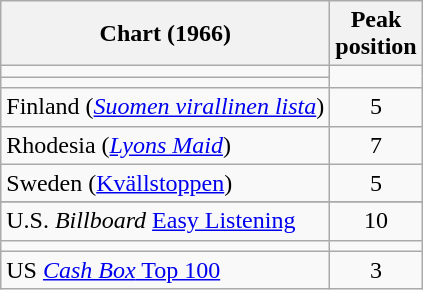<table class="wikitable plainrowheaders sortable">
<tr>
<th align="left">Chart (1966)</th>
<th align="center">Peak<br>position</th>
</tr>
<tr>
<td></td>
</tr>
<tr>
<td></td>
</tr>
<tr>
<td align="left">Finland (<a href='#'><em>Suomen virallinen lista</em></a>)</td>
<td style="text-align:center;">5</td>
</tr>
<tr>
<td>Rhodesia (<em><a href='#'>Lyons Maid</a></em>)</td>
<td style="text-align:center;">7</td>
</tr>
<tr>
<td>Sweden (<a href='#'>Kvällstoppen</a>)</td>
<td style="text-align:center;">5</td>
</tr>
<tr>
</tr>
<tr>
<td align="left">U.S. <em>Billboard</em> <a href='#'>Easy Listening</a></td>
<td align="center">10</td>
</tr>
<tr>
<td></td>
</tr>
<tr>
<td scope="row">US <a href='#'><em>Cash Box</em> Top 100</a></td>
<td align="center">3</td>
</tr>
</table>
